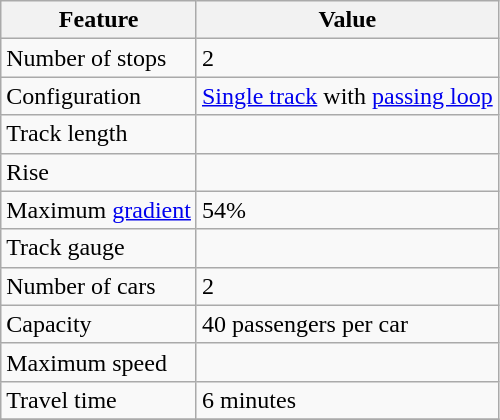<table class="wikitable sortable mw-datatable plainrowheaders">
<tr>
<th>Feature</th>
<th>Value</th>
</tr>
<tr>
<td>Number of stops</td>
<td>2</td>
</tr>
<tr>
<td>Configuration</td>
<td><a href='#'>Single track</a> with <a href='#'>passing loop</a></td>
</tr>
<tr>
<td>Track length</td>
<td></td>
</tr>
<tr>
<td>Rise</td>
<td></td>
</tr>
<tr>
<td>Maximum <a href='#'>gradient</a></td>
<td>54%</td>
</tr>
<tr>
<td>Track gauge</td>
<td></td>
</tr>
<tr>
<td>Number of cars</td>
<td>2</td>
</tr>
<tr>
<td>Capacity</td>
<td>40 passengers per car</td>
</tr>
<tr>
<td>Maximum speed</td>
<td></td>
</tr>
<tr>
<td>Travel time</td>
<td>6 minutes</td>
</tr>
<tr>
</tr>
</table>
